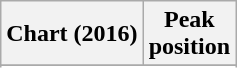<table class="wikitable sortable plainrowheaders" style="text-align:center">
<tr>
<th scope="col">Chart (2016)</th>
<th scope="col">Peak<br>position</th>
</tr>
<tr>
</tr>
<tr>
</tr>
</table>
